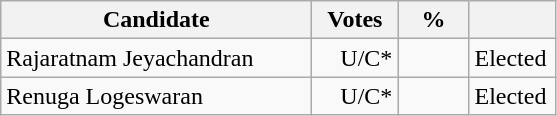<table class="wikitable" border="1" style="text-align:right;">
<tr>
<th align=left width="200">Candidate</th>
<th align=left width="50">Votes</th>
<th align=left width="40">%</th>
<th align=left width="50"></th>
</tr>
<tr>
<td align=left>Rajaratnam Jeyachandran</td>
<td>U/C*</td>
<td></td>
<td align=left>Elected</td>
</tr>
<tr>
<td align=left>Renuga Logeswaran</td>
<td>U/C*</td>
<td></td>
<td align=left>Elected</td>
</tr>
</table>
